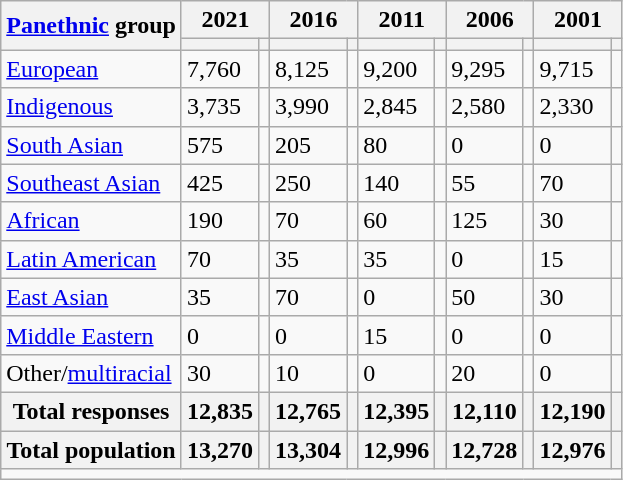<table class="wikitable collapsible sortable">
<tr>
<th rowspan="2"><a href='#'>Panethnic</a> group</th>
<th colspan="2">2021</th>
<th colspan="2">2016</th>
<th colspan="2">2011</th>
<th colspan="2">2006</th>
<th colspan="2">2001</th>
</tr>
<tr>
<th><a href='#'></a></th>
<th></th>
<th></th>
<th></th>
<th></th>
<th></th>
<th></th>
<th></th>
<th></th>
<th></th>
</tr>
<tr>
<td><a href='#'>European</a></td>
<td>7,760</td>
<td></td>
<td>8,125</td>
<td></td>
<td>9,200</td>
<td></td>
<td>9,295</td>
<td></td>
<td>9,715</td>
<td></td>
</tr>
<tr>
<td><a href='#'>Indigenous</a></td>
<td>3,735</td>
<td></td>
<td>3,990</td>
<td></td>
<td>2,845</td>
<td></td>
<td>2,580</td>
<td></td>
<td>2,330</td>
<td></td>
</tr>
<tr>
<td><a href='#'>South Asian</a></td>
<td>575</td>
<td></td>
<td>205</td>
<td></td>
<td>80</td>
<td></td>
<td>0</td>
<td></td>
<td>0</td>
<td></td>
</tr>
<tr>
<td><a href='#'>Southeast Asian</a></td>
<td>425</td>
<td></td>
<td>250</td>
<td></td>
<td>140</td>
<td></td>
<td>55</td>
<td></td>
<td>70</td>
<td></td>
</tr>
<tr>
<td><a href='#'>African</a></td>
<td>190</td>
<td></td>
<td>70</td>
<td></td>
<td>60</td>
<td></td>
<td>125</td>
<td></td>
<td>30</td>
<td></td>
</tr>
<tr>
<td><a href='#'>Latin American</a></td>
<td>70</td>
<td></td>
<td>35</td>
<td></td>
<td>35</td>
<td></td>
<td>0</td>
<td></td>
<td>15</td>
<td></td>
</tr>
<tr>
<td><a href='#'>East Asian</a></td>
<td>35</td>
<td></td>
<td>70</td>
<td></td>
<td>0</td>
<td></td>
<td>50</td>
<td></td>
<td>30</td>
<td></td>
</tr>
<tr>
<td><a href='#'>Middle Eastern</a></td>
<td>0</td>
<td></td>
<td>0</td>
<td></td>
<td>15</td>
<td></td>
<td>0</td>
<td></td>
<td>0</td>
<td></td>
</tr>
<tr>
<td>Other/<a href='#'>multiracial</a></td>
<td>30</td>
<td></td>
<td>10</td>
<td></td>
<td>0</td>
<td></td>
<td>20</td>
<td></td>
<td>0</td>
<td></td>
</tr>
<tr>
<th>Total responses</th>
<th>12,835</th>
<th></th>
<th>12,765</th>
<th></th>
<th>12,395</th>
<th></th>
<th>12,110</th>
<th></th>
<th>12,190</th>
<th></th>
</tr>
<tr class="sortbottom">
<th>Total population</th>
<th>13,270</th>
<th></th>
<th>13,304</th>
<th></th>
<th>12,996</th>
<th></th>
<th>12,728</th>
<th></th>
<th>12,976</th>
<th></th>
</tr>
<tr class="sortbottom">
<td colspan="11"></td>
</tr>
</table>
